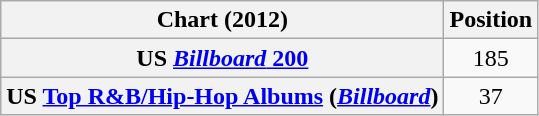<table class="wikitable sortable plainrowheaders">
<tr>
<th scope="col">Chart (2012)</th>
<th scope="col">Position</th>
</tr>
<tr>
<th scope="row">US <a href='#'><em>Billboard</em> 200</a></th>
<td style="text-align:center;">185</td>
</tr>
<tr>
<th scope="row">US <a href='#'>Top R&B/Hip-Hop Albums</a> (<em><a href='#'>Billboard</a></em>)</th>
<td style="text-align:center;">37</td>
</tr>
</table>
